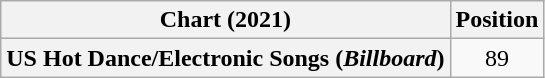<table class="wikitable plainrowheaders" style="text-align:center">
<tr>
<th scope="col">Chart (2021)</th>
<th scope="col">Position</th>
</tr>
<tr>
<th scope="row">US Hot Dance/Electronic Songs (<em>Billboard</em>)</th>
<td>89</td>
</tr>
</table>
